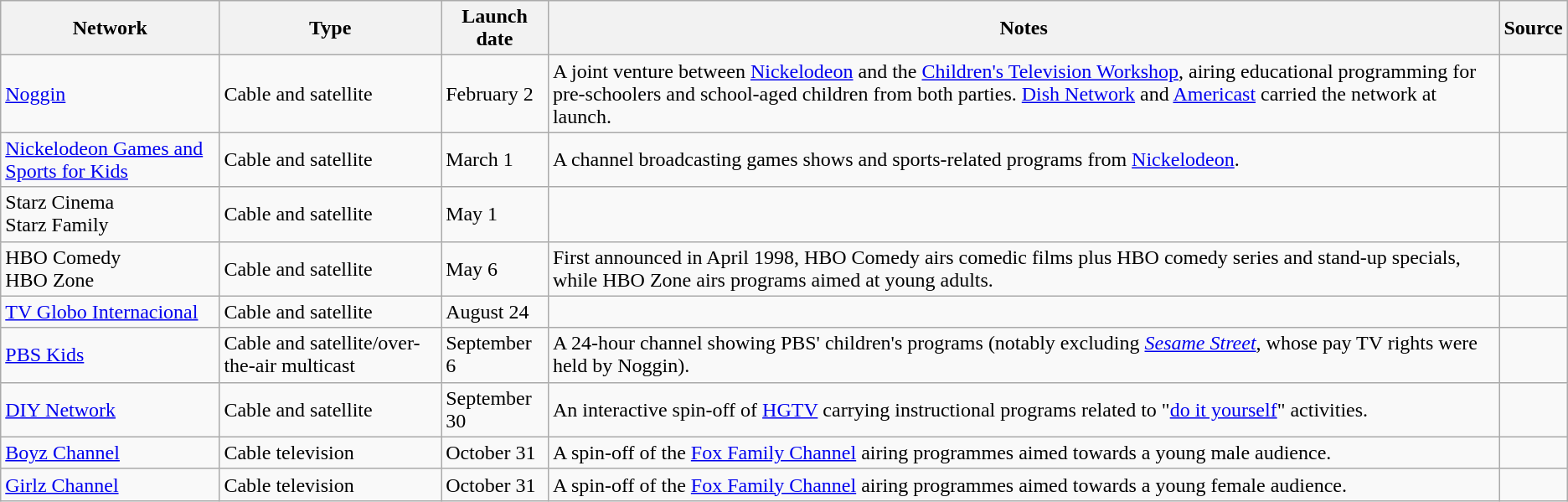<table class="wikitable sortable">
<tr>
<th>Network</th>
<th>Type</th>
<th>Launch date</th>
<th>Notes</th>
<th>Source</th>
</tr>
<tr>
<td><a href='#'>Noggin</a></td>
<td>Cable and satellite</td>
<td>February 2</td>
<td>A joint venture between <a href='#'>Nickelodeon</a> and the <a href='#'>Children's Television Workshop</a>, airing educational programming for pre-schoolers and school-aged children from both parties. <a href='#'>Dish Network</a> and <a href='#'>Americast</a> carried the network at launch.</td>
<td></td>
</tr>
<tr>
<td><a href='#'>Nickelodeon Games and Sports for Kids</a></td>
<td>Cable and satellite</td>
<td>March 1</td>
<td>A channel broadcasting games shows and sports-related programs from <a href='#'>Nickelodeon</a>.</td>
<td></td>
</tr>
<tr>
<td>Starz Cinema<br>Starz Family</td>
<td>Cable and satellite</td>
<td>May 1</td>
<td></td>
<td></td>
</tr>
<tr>
<td>HBO Comedy<br>HBO Zone</td>
<td>Cable and satellite</td>
<td>May 6</td>
<td>First announced in April 1998, HBO Comedy airs comedic films plus HBO comedy series and stand-up specials, while HBO Zone airs programs aimed at young adults.</td>
<td></td>
</tr>
<tr>
<td><a href='#'>TV Globo Internacional</a></td>
<td>Cable and satellite</td>
<td>August 24</td>
<td></td>
<td></td>
</tr>
<tr>
<td><a href='#'>PBS Kids</a></td>
<td>Cable and satellite/over-the-air multicast</td>
<td>September 6</td>
<td>A 24-hour channel showing PBS' children's programs (notably excluding <em><a href='#'>Sesame Street</a></em>, whose pay TV rights were held by Noggin).</td>
<td></td>
</tr>
<tr>
<td><a href='#'>DIY Network</a></td>
<td>Cable and satellite</td>
<td>September 30</td>
<td>An interactive spin-off of <a href='#'>HGTV</a> carrying instructional programs related to "<a href='#'>do it yourself</a>" activities.</td>
<td></td>
</tr>
<tr>
<td><a href='#'>Boyz Channel</a></td>
<td>Cable television</td>
<td>October 31</td>
<td>A spin-off of the <a href='#'>Fox Family Channel</a> airing programmes aimed towards a young male audience.</td>
<td></td>
</tr>
<tr>
<td><a href='#'>Girlz Channel</a></td>
<td>Cable television</td>
<td>October 31</td>
<td>A spin-off of the <a href='#'>Fox Family Channel</a> airing programmes aimed towards a young female audience.</td>
<td></td>
</tr>
</table>
